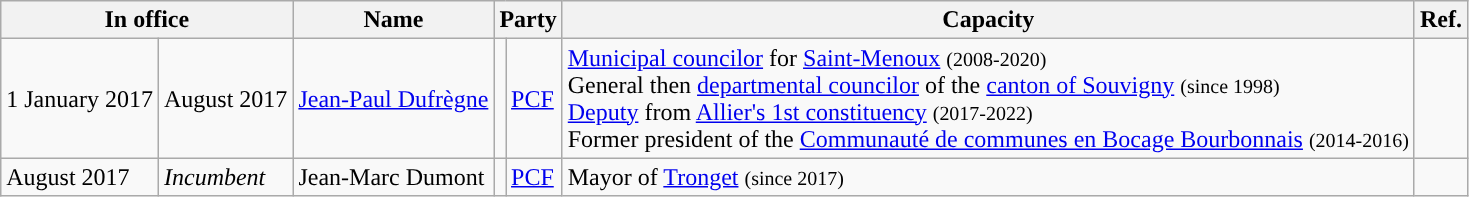<table class="wikitable">
<tr>
<th colspan="2">In office</th>
<th>Name</th>
<th colspan="2">Party</th>
<th>Capacity</th>
<th>Ref.</th>
</tr>
<tr>
<td>1 January 2017</td>
<td>August 2017</td>
<td><a href='#'>Jean-Paul Dufrègne</a></td>
<td style="background:"></td>
<td><a href='#'>PCF</a></td>
<td><a href='#'>Municipal councilor</a> for <a href='#'>Saint-Menoux</a> <small>(2008-2020)</small><br>General then <a href='#'>departmental councilor</a> of the <a href='#'>canton of Souvigny</a> <small>(since 1998)</small><br><a href='#'>Deputy</a> from <a href='#'>Allier's 1st constituency</a> <small>(2017-2022)</small><br>Former president of the <a href='#'>Communauté de communes en Bocage Bourbonnais</a> <small>(2014-2016)</small></td>
<td></td>
</tr>
<tr>
<td>August 2017</td>
<td><em>Incumbent</em></td>
<td>Jean-Marc Dumont</td>
<td style="background:"></td>
<td><a href='#'>PCF</a></td>
<td>Mayor of <a href='#'>Tronget</a> <small>(since 2017)</small></td>
<td></td>
</tr>
</table>
